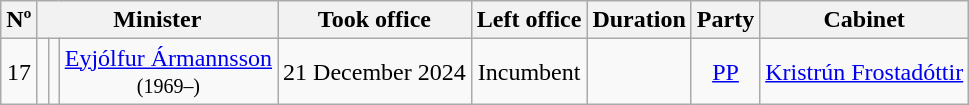<table class="wikitable" style="text-align: center;">
<tr>
<th>Nº</th>
<th colspan="3">Minister</th>
<th>Took office</th>
<th>Left office</th>
<th>Duration</th>
<th>Party</th>
<th>Cabinet</th>
</tr>
<tr>
<td style="text-align: centre;">17</td>
<td></td>
<td></td>
<td><a href='#'>Eyjólfur Ármannsson</a><br><small>(1969–)</small></td>
<td>21 December 2024</td>
<td>Incumbent</td>
<td></td>
<td><a href='#'>PP</a></td>
<td style="text-align: left;"><a href='#'>Kristrún Frostadóttir</a></td>
</tr>
</table>
